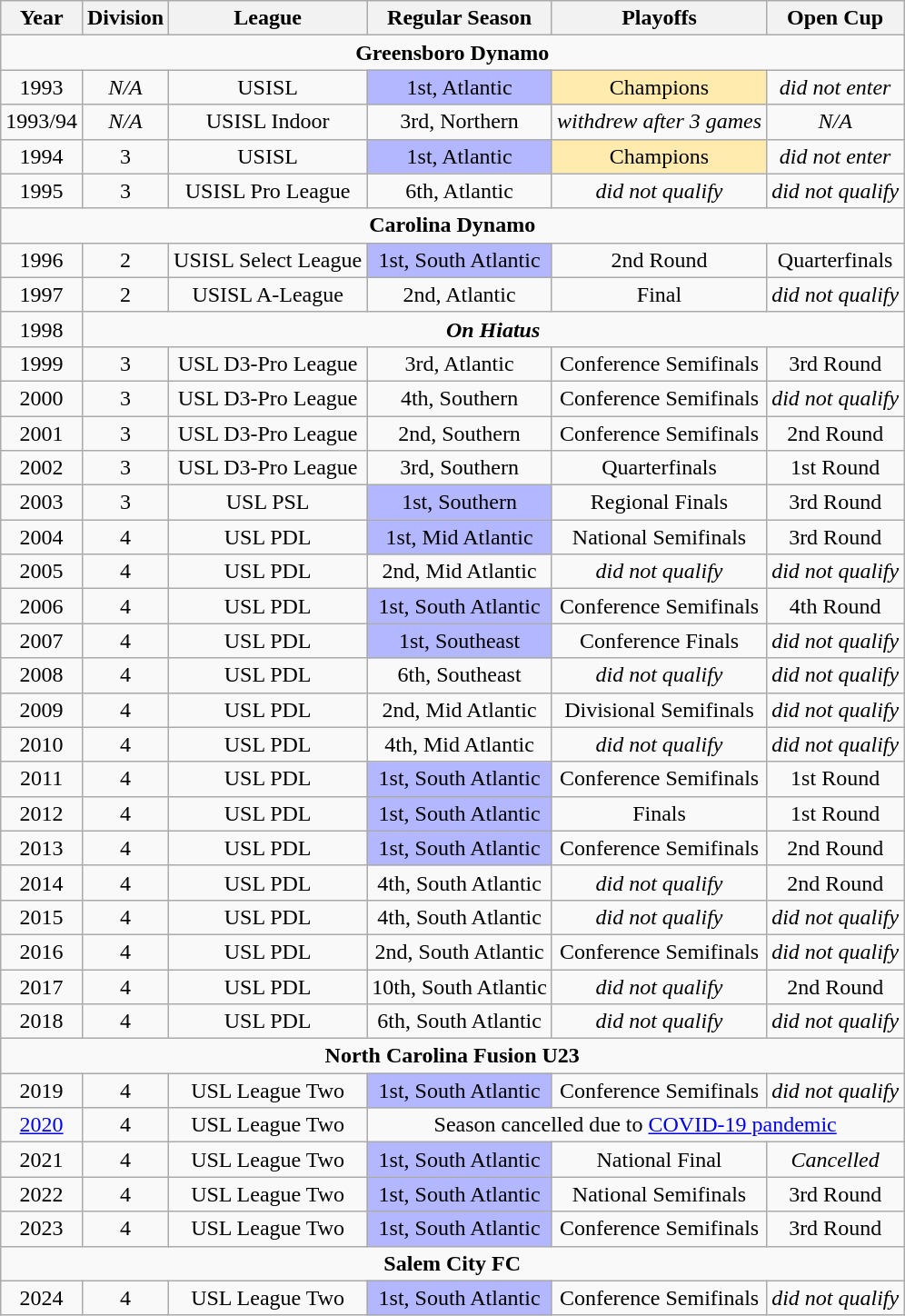<table class="wikitable" style="text-align:center">
<tr>
<th>Year</th>
<th>Division</th>
<th>League</th>
<th>Regular Season</th>
<th>Playoffs</th>
<th>Open Cup</th>
</tr>
<tr>
<td colspan=6 align=center><strong>Greensboro Dynamo</strong></td>
</tr>
<tr>
<td>1993</td>
<td><em>N/A</em></td>
<td>USISL</td>
<td bgcolor="B3B7FF">1st, Atlantic</td>
<td bgcolor="FFEBAD">Champions</td>
<td><em>did not enter</em></td>
</tr>
<tr>
<td>1993/94</td>
<td><em>N/A</em></td>
<td>USISL Indoor</td>
<td>3rd, Northern</td>
<td><em>withdrew after 3 games</em></td>
<td><em>N/A</em></td>
</tr>
<tr>
<td>1994</td>
<td>3</td>
<td>USISL</td>
<td bgcolor="B3B7FF">1st, Atlantic</td>
<td bgcolor="FFEBAD">Champions</td>
<td><em>did not enter</em></td>
</tr>
<tr>
<td>1995</td>
<td>3</td>
<td>USISL Pro League</td>
<td>6th, Atlantic</td>
<td><em>did not qualify</em></td>
<td><em>did not qualify</em></td>
</tr>
<tr>
<td colspan=6 align=center><strong>Carolina Dynamo</strong></td>
</tr>
<tr>
<td>1996</td>
<td>2</td>
<td>USISL Select League</td>
<td bgcolor="B3B7FF">1st, South Atlantic</td>
<td>2nd Round</td>
<td>Quarterfinals</td>
</tr>
<tr>
<td>1997</td>
<td>2</td>
<td>USISL A-League</td>
<td>2nd, Atlantic</td>
<td>Final</td>
<td><em>did not qualify</em></td>
</tr>
<tr>
<td>1998</td>
<td colspan=5 align=center><strong><em>On Hiatus</em></strong></td>
</tr>
<tr>
<td>1999</td>
<td>3</td>
<td>USL D3-Pro League</td>
<td>3rd, Atlantic</td>
<td>Conference Semifinals</td>
<td>3rd Round</td>
</tr>
<tr>
<td>2000</td>
<td>3</td>
<td>USL D3-Pro League</td>
<td>4th, Southern</td>
<td>Conference Semifinals</td>
<td><em>did not qualify</em></td>
</tr>
<tr>
<td>2001</td>
<td>3</td>
<td>USL D3-Pro League</td>
<td>2nd, Southern</td>
<td>Conference Semifinals</td>
<td>2nd Round</td>
</tr>
<tr>
<td>2002</td>
<td>3</td>
<td>USL D3-Pro League</td>
<td>3rd, Southern</td>
<td>Quarterfinals</td>
<td>1st Round</td>
</tr>
<tr>
<td>2003</td>
<td>3</td>
<td>USL PSL</td>
<td bgcolor="B3B7FF">1st, Southern</td>
<td>Regional Finals</td>
<td>3rd Round</td>
</tr>
<tr>
<td>2004</td>
<td>4</td>
<td>USL PDL</td>
<td bgcolor="B3B7FF">1st, Mid Atlantic</td>
<td>National Semifinals</td>
<td>3rd Round</td>
</tr>
<tr>
<td>2005</td>
<td>4</td>
<td>USL PDL</td>
<td>2nd, Mid Atlantic</td>
<td><em>did not qualify</em></td>
<td><em>did not qualify</em></td>
</tr>
<tr>
<td>2006</td>
<td>4</td>
<td>USL PDL</td>
<td bgcolor="B3B7FF">1st, South Atlantic</td>
<td>Conference Semifinals</td>
<td>4th Round</td>
</tr>
<tr>
<td>2007</td>
<td>4</td>
<td>USL PDL</td>
<td bgcolor="B3B7FF">1st, Southeast</td>
<td>Conference Finals</td>
<td><em>did not qualify</em></td>
</tr>
<tr>
<td>2008</td>
<td>4</td>
<td>USL PDL</td>
<td>6th, Southeast</td>
<td><em>did not qualify</em></td>
<td><em>did not qualify</em></td>
</tr>
<tr>
<td>2009</td>
<td>4</td>
<td>USL PDL</td>
<td>2nd, Mid Atlantic</td>
<td>Divisional Semifinals</td>
<td><em>did not qualify</em></td>
</tr>
<tr>
<td>2010</td>
<td>4</td>
<td>USL PDL</td>
<td>4th, Mid Atlantic</td>
<td><em>did not qualify</em></td>
<td><em>did not qualify</em></td>
</tr>
<tr>
<td>2011</td>
<td>4</td>
<td>USL PDL</td>
<td bgcolor="B3B7FF">1st, South Atlantic</td>
<td>Conference Semifinals</td>
<td>1st Round</td>
</tr>
<tr>
<td>2012</td>
<td>4</td>
<td>USL PDL</td>
<td bgcolor="B3B7FF">1st, South Atlantic</td>
<td>Finals</td>
<td>1st Round</td>
</tr>
<tr>
<td>2013</td>
<td>4</td>
<td>USL PDL</td>
<td bgcolor="B3B7FF">1st, South Atlantic</td>
<td>Conference Semifinals</td>
<td>2nd Round</td>
</tr>
<tr>
<td>2014</td>
<td>4</td>
<td>USL PDL</td>
<td>4th, South Atlantic</td>
<td><em>did not qualify</em></td>
<td>2nd Round</td>
</tr>
<tr>
<td>2015</td>
<td>4</td>
<td>USL PDL</td>
<td>4th, South Atlantic</td>
<td><em>did not qualify</em></td>
<td><em>did not qualify</em></td>
</tr>
<tr>
<td>2016</td>
<td>4</td>
<td>USL PDL</td>
<td>2nd, South Atlantic</td>
<td>Conference Semifinals</td>
<td><em>did not qualify</em></td>
</tr>
<tr>
<td>2017</td>
<td>4</td>
<td>USL PDL</td>
<td>10th, South Atlantic</td>
<td><em>did not qualify</em></td>
<td>2nd Round</td>
</tr>
<tr>
<td>2018</td>
<td>4</td>
<td>USL PDL</td>
<td>6th, South Atlantic</td>
<td><em>did not qualify</em></td>
<td><em>did not qualify</em></td>
</tr>
<tr>
<td colspan=6 align=center><strong>North Carolina Fusion U23</strong></td>
</tr>
<tr>
<td>2019</td>
<td>4</td>
<td>USL League Two</td>
<td bgcolor="B3B7FF">1st, South Atlantic</td>
<td>Conference Semifinals</td>
<td><em>did not qualify</em></td>
</tr>
<tr>
<td><a href='#'>2020</a></td>
<td>4</td>
<td>USL League Two</td>
<td colspan=3>Season cancelled due to <a href='#'>COVID-19 pandemic</a></td>
</tr>
<tr>
<td>2021</td>
<td>4</td>
<td>USL League Two</td>
<td bgcolor="B3B7FF">1st, South Atlantic</td>
<td>National Final</td>
<td><em>Cancelled</em></td>
</tr>
<tr>
<td>2022</td>
<td>4</td>
<td>USL League Two</td>
<td bgcolor="B3B7FF">1st, South Atlantic</td>
<td>National Semifinals</td>
<td>3rd Round</td>
</tr>
<tr>
<td>2023</td>
<td>4</td>
<td>USL League Two</td>
<td bgcolor="B3B7FF">1st, South Atlantic</td>
<td>Conference Semifinals</td>
<td>3rd Round</td>
</tr>
<tr>
<td colspan=6 align=center><strong>Salem City FC</strong></td>
</tr>
<tr>
<td>2024</td>
<td>4</td>
<td>USL League Two</td>
<td bgcolor="B3B7FF">1st, South Atlantic</td>
<td>Conference Semifinals</td>
<td><em>did not qualify</em></td>
</tr>
</table>
